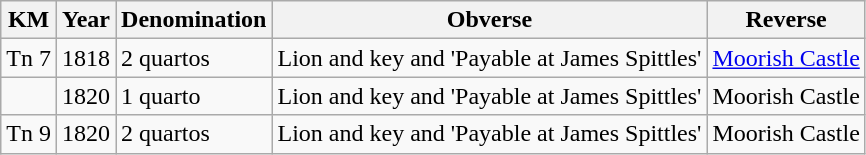<table class="wikitable">
<tr>
<th>KM</th>
<th>Year</th>
<th>Denomination</th>
<th>Obverse</th>
<th>Reverse</th>
</tr>
<tr>
<td>Tn 7</td>
<td>1818</td>
<td>2 quartos</td>
<td>Lion and key and 'Payable at James Spittles'</td>
<td><a href='#'>Moorish Castle</a></td>
</tr>
<tr>
<td></td>
<td>1820</td>
<td>1 quarto</td>
<td>Lion and key and 'Payable at James Spittles'</td>
<td>Moorish Castle</td>
</tr>
<tr>
<td>Tn 9</td>
<td>1820</td>
<td>2 quartos</td>
<td>Lion and key and 'Payable at James Spittles'</td>
<td>Moorish Castle</td>
</tr>
</table>
